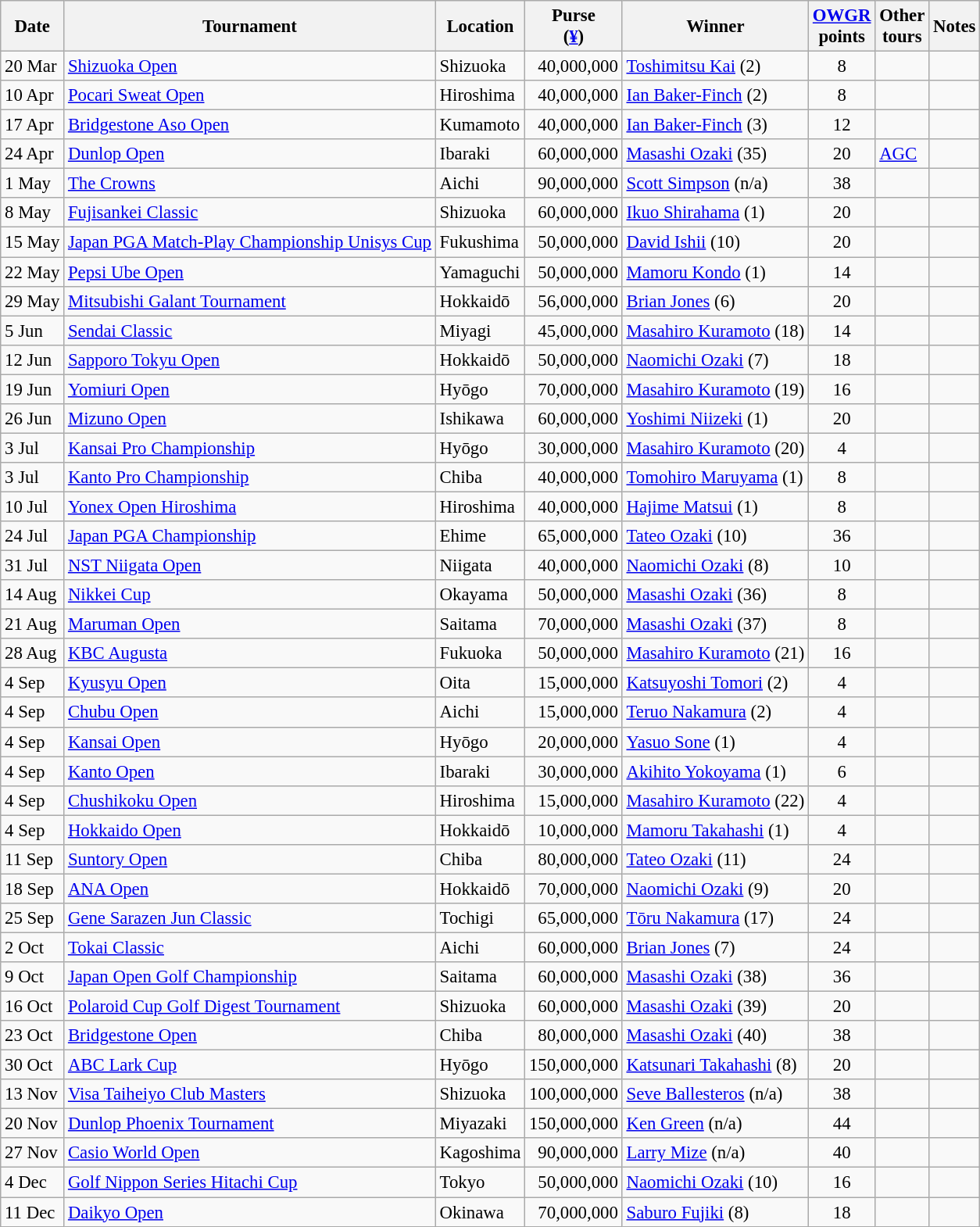<table class="wikitable" style="font-size:95%">
<tr>
<th>Date</th>
<th>Tournament</th>
<th>Location</th>
<th>Purse<br>(<a href='#'>¥</a>)</th>
<th>Winner</th>
<th><a href='#'>OWGR</a><br>points</th>
<th>Other<br>tours</th>
<th>Notes</th>
</tr>
<tr>
<td>20 Mar</td>
<td><a href='#'>Shizuoka Open</a></td>
<td>Shizuoka</td>
<td align=right>40,000,000</td>
<td> <a href='#'>Toshimitsu Kai</a> (2)</td>
<td align=center>8</td>
<td></td>
<td></td>
</tr>
<tr>
<td>10 Apr</td>
<td><a href='#'>Pocari Sweat Open</a></td>
<td>Hiroshima</td>
<td align=right>40,000,000</td>
<td> <a href='#'>Ian Baker-Finch</a> (2)</td>
<td align=center>8</td>
<td></td>
<td></td>
</tr>
<tr>
<td>17 Apr</td>
<td><a href='#'>Bridgestone Aso Open</a></td>
<td>Kumamoto</td>
<td align=right>40,000,000</td>
<td> <a href='#'>Ian Baker-Finch</a> (3)</td>
<td align=center>12</td>
<td></td>
<td></td>
</tr>
<tr>
<td>24 Apr</td>
<td><a href='#'>Dunlop Open</a></td>
<td>Ibaraki</td>
<td align=right>60,000,000</td>
<td> <a href='#'>Masashi Ozaki</a> (35)</td>
<td align=center>20</td>
<td><a href='#'>AGC</a></td>
<td></td>
</tr>
<tr>
<td>1 May</td>
<td><a href='#'>The Crowns</a></td>
<td>Aichi</td>
<td align=right>90,000,000</td>
<td> <a href='#'>Scott Simpson</a> (n/a)</td>
<td align=center>38</td>
<td></td>
<td></td>
</tr>
<tr>
<td>8 May</td>
<td><a href='#'>Fujisankei Classic</a></td>
<td>Shizuoka</td>
<td align=right>60,000,000</td>
<td> <a href='#'>Ikuo Shirahama</a> (1)</td>
<td align=center>20</td>
<td></td>
<td></td>
</tr>
<tr>
<td>15 May</td>
<td><a href='#'>Japan PGA Match-Play Championship Unisys Cup</a></td>
<td>Fukushima</td>
<td align=right>50,000,000</td>
<td> <a href='#'>David Ishii</a> (10)</td>
<td align=center>20</td>
<td></td>
<td></td>
</tr>
<tr>
<td>22 May</td>
<td><a href='#'>Pepsi Ube Open</a></td>
<td>Yamaguchi</td>
<td align=right>50,000,000</td>
<td> <a href='#'>Mamoru Kondo</a> (1)</td>
<td align=center>14</td>
<td></td>
<td></td>
</tr>
<tr>
<td>29 May</td>
<td><a href='#'>Mitsubishi Galant Tournament</a></td>
<td>Hokkaidō</td>
<td align=right>56,000,000</td>
<td> <a href='#'>Brian Jones</a> (6)</td>
<td align=center>20</td>
<td></td>
<td></td>
</tr>
<tr>
<td>5 Jun</td>
<td><a href='#'>Sendai Classic</a></td>
<td>Miyagi</td>
<td align=right>45,000,000</td>
<td> <a href='#'>Masahiro Kuramoto</a> (18)</td>
<td align=center>14</td>
<td></td>
<td></td>
</tr>
<tr>
<td>12 Jun</td>
<td><a href='#'>Sapporo Tokyu Open</a></td>
<td>Hokkaidō</td>
<td align=right>50,000,000</td>
<td> <a href='#'>Naomichi Ozaki</a> (7)</td>
<td align=center>18</td>
<td></td>
<td></td>
</tr>
<tr>
<td>19 Jun</td>
<td><a href='#'>Yomiuri Open</a></td>
<td>Hyōgo</td>
<td align=right>70,000,000</td>
<td> <a href='#'>Masahiro Kuramoto</a> (19)</td>
<td align=center>16</td>
<td></td>
<td></td>
</tr>
<tr>
<td>26 Jun</td>
<td><a href='#'>Mizuno Open</a></td>
<td>Ishikawa</td>
<td align=right>60,000,000</td>
<td> <a href='#'>Yoshimi Niizeki</a> (1)</td>
<td align=center>20</td>
<td></td>
<td></td>
</tr>
<tr>
<td>3 Jul</td>
<td><a href='#'>Kansai Pro Championship</a></td>
<td>Hyōgo</td>
<td align=right>30,000,000</td>
<td> <a href='#'>Masahiro Kuramoto</a> (20)</td>
<td align=center>4</td>
<td></td>
<td></td>
</tr>
<tr>
<td>3 Jul</td>
<td><a href='#'>Kanto Pro Championship</a></td>
<td>Chiba</td>
<td align=right>40,000,000</td>
<td> <a href='#'>Tomohiro Maruyama</a> (1)</td>
<td align=center>8</td>
<td></td>
<td></td>
</tr>
<tr>
<td>10 Jul</td>
<td><a href='#'>Yonex Open Hiroshima</a></td>
<td>Hiroshima</td>
<td align=right>40,000,000</td>
<td> <a href='#'>Hajime Matsui</a> (1)</td>
<td align=center>8</td>
<td></td>
<td></td>
</tr>
<tr>
<td>24 Jul</td>
<td><a href='#'>Japan PGA Championship</a></td>
<td>Ehime</td>
<td align=right>65,000,000</td>
<td> <a href='#'>Tateo Ozaki</a> (10)</td>
<td align=center>36</td>
<td></td>
<td></td>
</tr>
<tr>
<td>31 Jul</td>
<td><a href='#'>NST Niigata Open</a></td>
<td>Niigata</td>
<td align=right>40,000,000</td>
<td> <a href='#'>Naomichi Ozaki</a> (8)</td>
<td align=center>10</td>
<td></td>
<td></td>
</tr>
<tr>
<td>14 Aug</td>
<td><a href='#'>Nikkei Cup</a></td>
<td>Okayama</td>
<td align=right>50,000,000</td>
<td> <a href='#'>Masashi Ozaki</a> (36)</td>
<td align=center>8</td>
<td></td>
<td></td>
</tr>
<tr>
<td>21 Aug</td>
<td><a href='#'>Maruman Open</a></td>
<td>Saitama</td>
<td align=right>70,000,000</td>
<td> <a href='#'>Masashi Ozaki</a> (37)</td>
<td align=center>8</td>
<td></td>
<td></td>
</tr>
<tr>
<td>28 Aug</td>
<td><a href='#'>KBC Augusta</a></td>
<td>Fukuoka</td>
<td align=right>50,000,000</td>
<td> <a href='#'>Masahiro Kuramoto</a> (21)</td>
<td align=center>16</td>
<td></td>
<td></td>
</tr>
<tr>
<td>4 Sep</td>
<td><a href='#'>Kyusyu Open</a></td>
<td>Oita</td>
<td align=right>15,000,000</td>
<td> <a href='#'>Katsuyoshi Tomori</a> (2)</td>
<td align=center>4</td>
<td></td>
<td></td>
</tr>
<tr>
<td>4 Sep</td>
<td><a href='#'>Chubu Open</a></td>
<td>Aichi</td>
<td align=right>15,000,000</td>
<td> <a href='#'>Teruo Nakamura</a> (2)</td>
<td align=center>4</td>
<td></td>
<td></td>
</tr>
<tr>
<td>4 Sep</td>
<td><a href='#'>Kansai Open</a></td>
<td>Hyōgo</td>
<td align=right>20,000,000</td>
<td> <a href='#'>Yasuo Sone</a> (1)</td>
<td align=center>4</td>
<td></td>
<td></td>
</tr>
<tr>
<td>4 Sep</td>
<td><a href='#'>Kanto Open</a></td>
<td>Ibaraki</td>
<td align=right>30,000,000</td>
<td> <a href='#'>Akihito Yokoyama</a> (1)</td>
<td align=center>6</td>
<td></td>
<td></td>
</tr>
<tr>
<td>4 Sep</td>
<td><a href='#'>Chushikoku Open</a></td>
<td>Hiroshima</td>
<td align=right>15,000,000</td>
<td> <a href='#'>Masahiro Kuramoto</a> (22)</td>
<td align=center>4</td>
<td></td>
<td></td>
</tr>
<tr>
<td>4 Sep</td>
<td><a href='#'>Hokkaido Open</a></td>
<td>Hokkaidō</td>
<td align=right>10,000,000</td>
<td> <a href='#'>Mamoru Takahashi</a> (1)</td>
<td align=center>4</td>
<td></td>
<td></td>
</tr>
<tr>
<td>11 Sep</td>
<td><a href='#'>Suntory Open</a></td>
<td>Chiba</td>
<td align=right>80,000,000</td>
<td> <a href='#'>Tateo Ozaki</a> (11)</td>
<td align=center>24</td>
<td></td>
<td></td>
</tr>
<tr>
<td>18 Sep</td>
<td><a href='#'>ANA Open</a></td>
<td>Hokkaidō</td>
<td align=right>70,000,000</td>
<td> <a href='#'>Naomichi Ozaki</a> (9)</td>
<td align=center>20</td>
<td></td>
<td></td>
</tr>
<tr>
<td>25 Sep</td>
<td><a href='#'>Gene Sarazen Jun Classic</a></td>
<td>Tochigi</td>
<td align=right>65,000,000</td>
<td> <a href='#'>Tōru Nakamura</a> (17)</td>
<td align=center>24</td>
<td></td>
<td></td>
</tr>
<tr>
<td>2 Oct</td>
<td><a href='#'>Tokai Classic</a></td>
<td>Aichi</td>
<td align=right>60,000,000</td>
<td> <a href='#'>Brian Jones</a> (7)</td>
<td align=center>24</td>
<td></td>
<td></td>
</tr>
<tr>
<td>9 Oct</td>
<td><a href='#'>Japan Open Golf Championship</a></td>
<td>Saitama</td>
<td align=right>60,000,000</td>
<td> <a href='#'>Masashi Ozaki</a> (38)</td>
<td align=center>36</td>
<td></td>
<td></td>
</tr>
<tr>
<td>16 Oct</td>
<td><a href='#'>Polaroid Cup Golf Digest Tournament</a></td>
<td>Shizuoka</td>
<td align=right>60,000,000</td>
<td> <a href='#'>Masashi Ozaki</a> (39)</td>
<td align=center>20</td>
<td></td>
<td></td>
</tr>
<tr>
<td>23 Oct</td>
<td><a href='#'>Bridgestone Open</a></td>
<td>Chiba</td>
<td align=right>80,000,000</td>
<td> <a href='#'>Masashi Ozaki</a> (40)</td>
<td align=center>38</td>
<td></td>
<td></td>
</tr>
<tr>
<td>30 Oct</td>
<td><a href='#'>ABC Lark Cup</a></td>
<td>Hyōgo</td>
<td align=right>150,000,000</td>
<td> <a href='#'>Katsunari Takahashi</a> (8)</td>
<td align=center>20</td>
<td></td>
<td></td>
</tr>
<tr>
<td>13 Nov</td>
<td><a href='#'>Visa Taiheiyo Club Masters</a></td>
<td>Shizuoka</td>
<td align=right>100,000,000</td>
<td> <a href='#'>Seve Ballesteros</a> (n/a)</td>
<td align=center>38</td>
<td></td>
<td></td>
</tr>
<tr>
<td>20 Nov</td>
<td><a href='#'>Dunlop Phoenix Tournament</a></td>
<td>Miyazaki</td>
<td align=right>150,000,000</td>
<td> <a href='#'>Ken Green</a> (n/a)</td>
<td align=center>44</td>
<td></td>
<td></td>
</tr>
<tr>
<td>27 Nov</td>
<td><a href='#'>Casio World Open</a></td>
<td>Kagoshima</td>
<td align=right>90,000,000</td>
<td> <a href='#'>Larry Mize</a> (n/a)</td>
<td align=center>40</td>
<td></td>
<td></td>
</tr>
<tr>
<td>4 Dec</td>
<td><a href='#'>Golf Nippon Series Hitachi Cup</a></td>
<td>Tokyo</td>
<td align=right>50,000,000</td>
<td> <a href='#'>Naomichi Ozaki</a> (10)</td>
<td align=center>16</td>
<td></td>
<td></td>
</tr>
<tr>
<td>11 Dec</td>
<td><a href='#'>Daikyo Open</a></td>
<td>Okinawa</td>
<td align=right>70,000,000</td>
<td> <a href='#'>Saburo Fujiki</a> (8)</td>
<td align=center>18</td>
<td></td>
<td></td>
</tr>
</table>
